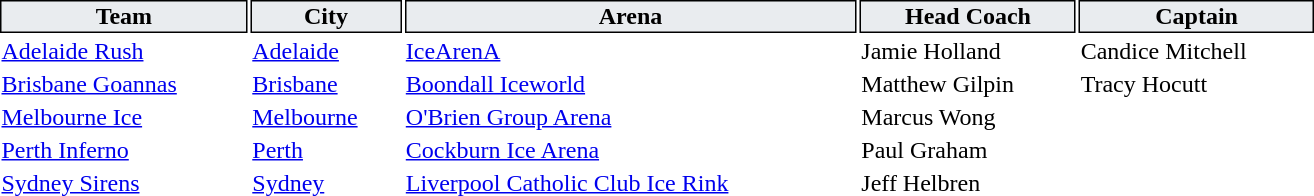<table class="toccolours" style="width:55em">
<tr>
</tr>
<tr>
<th style="background:#e9ecef;color:black;border:black 1px solid">Team</th>
<th style="background:#e9ecef;color:black;border:black 1px solid">City</th>
<th style="background:#e9ecef;color:black;border:black 1px solid">Arena</th>
<th style="background:#e9ecef;color:black;border:black 1px solid">Head Coach</th>
<th style="background:#e9ecef;color:black;border:black 1px solid">Captain</th>
</tr>
<tr>
<td><a href='#'>Adelaide Rush</a></td>
<td> <a href='#'>Adelaide</a></td>
<td><a href='#'>IceArenA</a></td>
<td> Jamie Holland</td>
<td> Candice Mitchell</td>
</tr>
<tr>
<td><a href='#'>Brisbane Goannas</a></td>
<td> <a href='#'>Brisbane</a></td>
<td><a href='#'>Boondall Iceworld</a></td>
<td> Matthew Gilpin</td>
<td> Tracy Hocutt</td>
</tr>
<tr>
<td><a href='#'>Melbourne Ice</a></td>
<td> <a href='#'>Melbourne</a></td>
<td><a href='#'>O'Brien Group Arena</a></td>
<td> Marcus Wong</td>
<td></td>
</tr>
<tr>
<td><a href='#'>Perth Inferno</a></td>
<td> <a href='#'>Perth</a></td>
<td><a href='#'>Cockburn Ice Arena</a></td>
<td> Paul Graham</td>
<td></td>
</tr>
<tr>
<td><a href='#'>Sydney Sirens</a></td>
<td> <a href='#'>Sydney</a></td>
<td><a href='#'>Liverpool Catholic Club Ice Rink</a></td>
<td> Jeff Helbren</td>
<td></td>
</tr>
</table>
